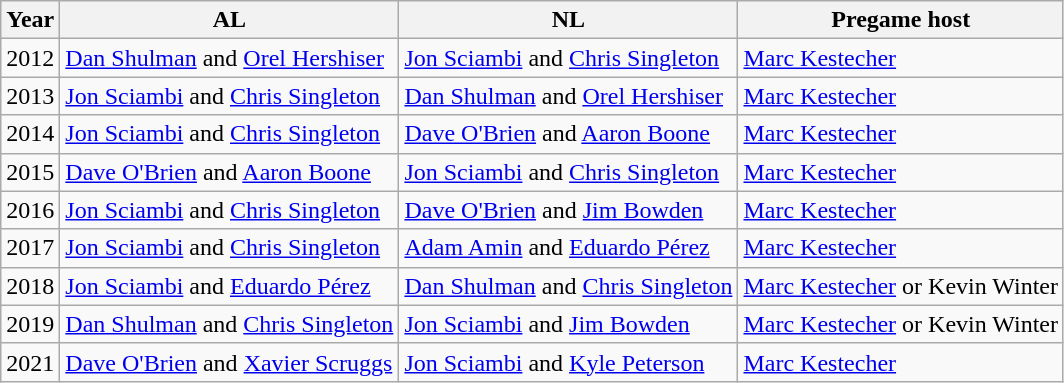<table class=wikitable>
<tr>
<th>Year</th>
<th>AL</th>
<th>NL</th>
<th>Pregame host</th>
</tr>
<tr>
<td>2012</td>
<td><a href='#'>Dan Shulman</a> and <a href='#'>Orel Hershiser</a></td>
<td><a href='#'>Jon Sciambi</a> and <a href='#'>Chris Singleton</a></td>
<td><a href='#'>Marc Kestecher</a></td>
</tr>
<tr>
<td>2013</td>
<td><a href='#'>Jon Sciambi</a> and <a href='#'>Chris Singleton</a></td>
<td><a href='#'>Dan Shulman</a> and <a href='#'>Orel Hershiser</a></td>
<td><a href='#'>Marc Kestecher</a></td>
</tr>
<tr>
<td>2014</td>
<td><a href='#'>Jon Sciambi</a> and <a href='#'>Chris Singleton</a></td>
<td><a href='#'>Dave O'Brien</a> and <a href='#'>Aaron Boone</a></td>
<td><a href='#'>Marc Kestecher</a></td>
</tr>
<tr>
<td>2015</td>
<td><a href='#'>Dave O'Brien</a> and <a href='#'>Aaron Boone</a></td>
<td><a href='#'>Jon Sciambi</a> and <a href='#'>Chris Singleton</a></td>
<td><a href='#'>Marc Kestecher</a></td>
</tr>
<tr>
<td>2016</td>
<td><a href='#'>Jon Sciambi</a> and <a href='#'>Chris Singleton</a></td>
<td><a href='#'>Dave O'Brien</a> and <a href='#'>Jim Bowden</a></td>
<td><a href='#'>Marc Kestecher</a></td>
</tr>
<tr>
<td>2017</td>
<td><a href='#'>Jon Sciambi</a> and <a href='#'>Chris Singleton</a></td>
<td><a href='#'>Adam Amin</a> and <a href='#'>Eduardo Pérez</a></td>
<td><a href='#'>Marc Kestecher</a></td>
</tr>
<tr>
<td>2018</td>
<td><a href='#'>Jon Sciambi</a> and <a href='#'>Eduardo Pérez</a></td>
<td><a href='#'>Dan Shulman</a> and <a href='#'>Chris Singleton</a></td>
<td><a href='#'>Marc Kestecher</a> or Kevin Winter</td>
</tr>
<tr>
<td>2019</td>
<td><a href='#'>Dan Shulman</a> and <a href='#'>Chris Singleton</a></td>
<td><a href='#'>Jon Sciambi</a> and <a href='#'>Jim Bowden</a></td>
<td><a href='#'>Marc Kestecher</a> or Kevin Winter</td>
</tr>
<tr>
<td>2021</td>
<td><a href='#'>Dave O'Brien</a> and <a href='#'>Xavier Scruggs</a></td>
<td><a href='#'>Jon Sciambi</a> and <a href='#'>Kyle Peterson</a></td>
<td><a href='#'>Marc Kestecher</a></td>
</tr>
</table>
